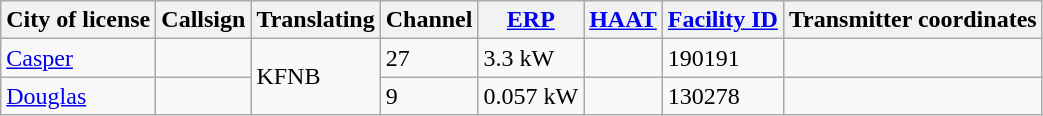<table class="sortable wikitable">
<tr>
<th>City of license</th>
<th>Callsign</th>
<th>Translating</th>
<th>Channel</th>
<th><a href='#'>ERP</a></th>
<th><a href='#'>HAAT</a></th>
<th><a href='#'>Facility ID</a></th>
<th>Transmitter coordinates</th>
</tr>
<tr>
<td><a href='#'>Casper</a></td>
<td><strong></strong></td>
<td rowspan=2>KFNB</td>
<td>27</td>
<td>3.3 kW</td>
<td></td>
<td>190191</td>
<td></td>
</tr>
<tr>
<td><a href='#'>Douglas</a></td>
<td><strong></strong></td>
<td>9</td>
<td>0.057 kW</td>
<td></td>
<td>130278</td>
<td></td>
</tr>
</table>
